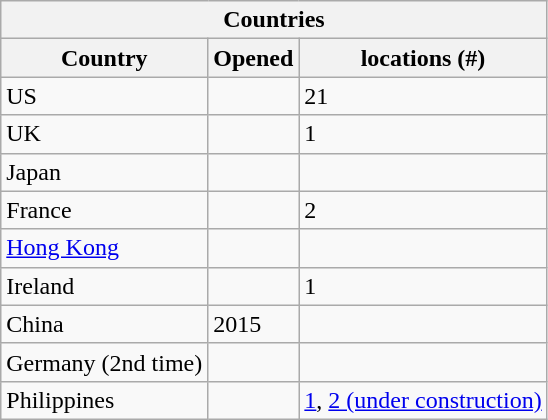<table class="wikitable sortable">
<tr>
<th colspan=3>Countries</th>
</tr>
<tr>
<th>Country</th>
<th>Opened</th>
<th>locations (#)</th>
</tr>
<tr>
<td>US</td>
<td></td>
<td>21</td>
</tr>
<tr>
<td>UK</td>
<td></td>
<td>1</td>
</tr>
<tr>
<td>Japan</td>
<td></td>
<td></td>
</tr>
<tr>
<td>France</td>
<td></td>
<td>2</td>
</tr>
<tr>
<td><a href='#'>Hong Kong</a></td>
<td></td>
<td></td>
</tr>
<tr>
<td>Ireland</td>
<td></td>
<td>1</td>
</tr>
<tr>
<td>China</td>
<td>2015</td>
<td></td>
</tr>
<tr>
<td>Germany (2nd time)</td>
<td></td>
<td></td>
</tr>
<tr>
<td>Philippines</td>
<td></td>
<td><a href='#'>1</a>, <a href='#'>2 (under construction)</a></td>
</tr>
</table>
